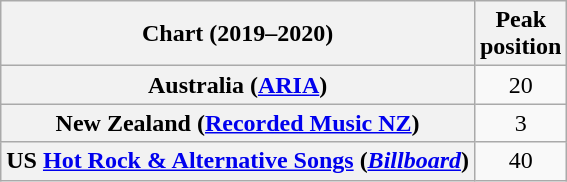<table class="wikitable sortable plainrowheaders" style="text-align:center">
<tr>
<th scope="col">Chart (2019–2020)</th>
<th scope="col">Peak<br>position</th>
</tr>
<tr>
<th scope="row">Australia (<a href='#'>ARIA</a>)</th>
<td>20</td>
</tr>
<tr>
<th scope="row">New Zealand (<a href='#'>Recorded Music NZ</a>)</th>
<td>3</td>
</tr>
<tr>
<th scope="row">US <a href='#'>Hot Rock & Alternative Songs</a> (<em><a href='#'>Billboard</a></em>)</th>
<td>40</td>
</tr>
</table>
